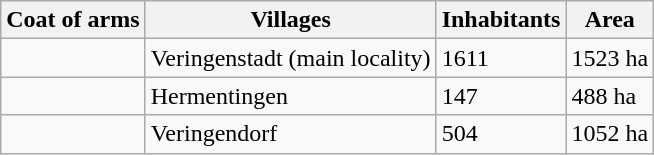<table class="wikitable">
<tr>
<th>Coat of arms</th>
<th>Villages</th>
<th>Inhabitants <br></th>
<th>Area</th>
</tr>
<tr>
<td></td>
<td>Veringenstadt (main locality)</td>
<td>1611</td>
<td>1523 ha</td>
</tr>
<tr>
<td></td>
<td>Hermentingen</td>
<td>147</td>
<td>488 ha</td>
</tr>
<tr>
<td></td>
<td>Veringendorf</td>
<td>504</td>
<td>1052 ha</td>
</tr>
</table>
